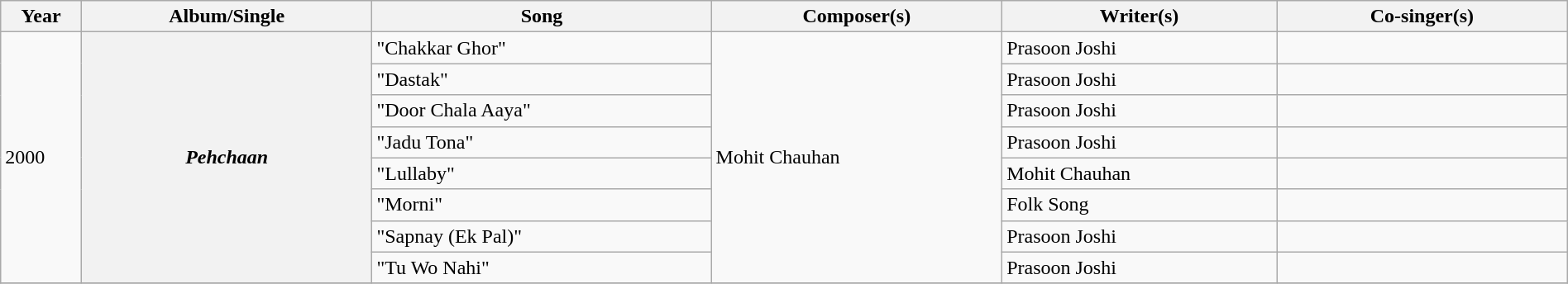<table class="wikitable plainrowheaders" width="100%">
<tr>
<th scope="col" width=5%>Year</th>
<th scope="col" width=18%>Album/Single</th>
<th scope="col" width=21%>Song</th>
<th scope="col" width=18%>Composer(s)</th>
<th scope="col" width=17%>Writer(s)</th>
<th scope="col" width=18%>Co-singer(s)</th>
</tr>
<tr>
<td rowspan="8">2000</td>
<th scope="row" rowspan="8"><em>Pehchaan</em></th>
<td>"Chakkar Ghor"</td>
<td rowspan="8">Mohit Chauhan</td>
<td>Prasoon Joshi</td>
<td></td>
</tr>
<tr>
<td>"Dastak"</td>
<td>Prasoon Joshi</td>
<td></td>
</tr>
<tr>
<td>"Door Chala Aaya"</td>
<td>Prasoon Joshi</td>
<td></td>
</tr>
<tr>
<td>"Jadu Tona"</td>
<td>Prasoon Joshi</td>
<td></td>
</tr>
<tr>
<td>"Lullaby"</td>
<td>Mohit Chauhan</td>
<td></td>
</tr>
<tr>
<td>"Morni"</td>
<td>Folk Song</td>
<td></td>
</tr>
<tr>
<td>"Sapnay (Ek Pal)"</td>
<td>Prasoon Joshi</td>
<td></td>
</tr>
<tr>
<td>"Tu Wo Nahi"</td>
<td>Prasoon Joshi</td>
<td></td>
</tr>
<tr>
</tr>
</table>
